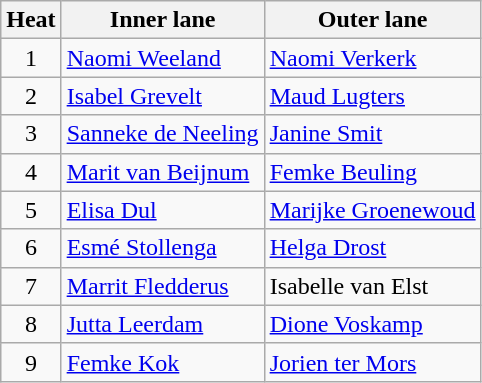<table class="wikitable">
<tr>
<th>Heat</th>
<th>Inner lane</th>
<th>Outer lane</th>
</tr>
<tr>
<td align="center">1</td>
<td><a href='#'>Naomi Weeland</a></td>
<td><a href='#'>Naomi Verkerk</a></td>
</tr>
<tr>
<td align="center">2</td>
<td><a href='#'>Isabel Grevelt</a></td>
<td><a href='#'>Maud Lugters</a></td>
</tr>
<tr>
<td align="center">3</td>
<td><a href='#'>Sanneke de Neeling</a></td>
<td><a href='#'>Janine Smit</a></td>
</tr>
<tr>
<td align="center">4</td>
<td><a href='#'>Marit van Beijnum</a></td>
<td><a href='#'>Femke Beuling</a></td>
</tr>
<tr>
<td align="center">5</td>
<td><a href='#'>Elisa Dul</a></td>
<td><a href='#'>Marijke Groenewoud</a></td>
</tr>
<tr>
<td align="center">6</td>
<td><a href='#'>Esmé Stollenga</a></td>
<td><a href='#'>Helga Drost</a></td>
</tr>
<tr>
<td align="center">7</td>
<td><a href='#'>Marrit Fledderus</a></td>
<td>Isabelle van Elst</td>
</tr>
<tr>
<td align="center">8</td>
<td><a href='#'>Jutta Leerdam</a></td>
<td><a href='#'>Dione Voskamp</a></td>
</tr>
<tr>
<td align="center">9</td>
<td><a href='#'>Femke Kok</a></td>
<td><a href='#'>Jorien ter Mors</a></td>
</tr>
</table>
